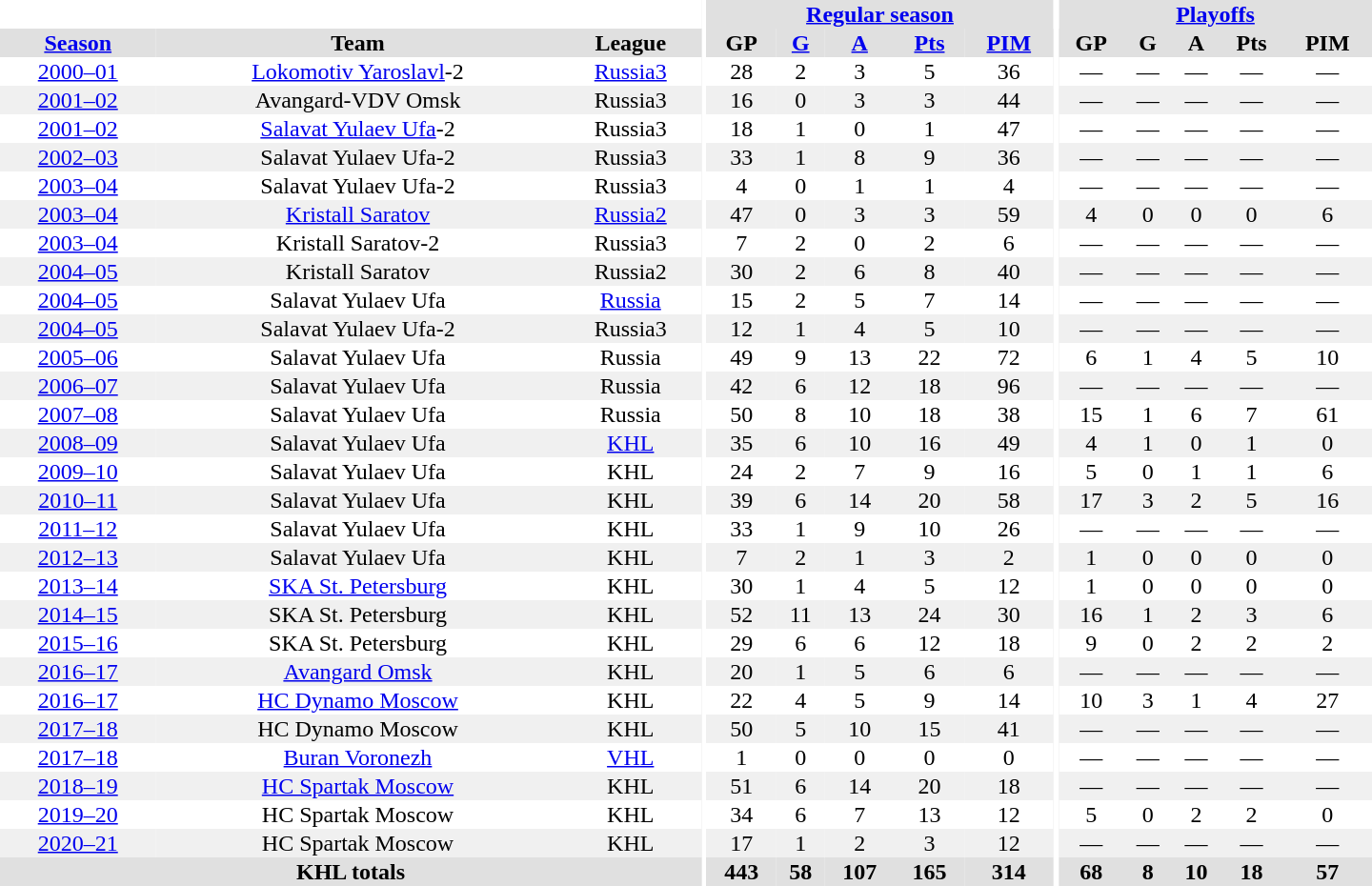<table border="0" cellpadding="1" cellspacing="0" style="text-align:center; width:60em">
<tr bgcolor="#e0e0e0">
<th colspan="3" bgcolor="#ffffff"></th>
<th rowspan="99" bgcolor="#ffffff"></th>
<th colspan="5"><a href='#'>Regular season</a></th>
<th rowspan="99" bgcolor="#ffffff"></th>
<th colspan="5"><a href='#'>Playoffs</a></th>
</tr>
<tr bgcolor="#e0e0e0">
<th><a href='#'>Season</a></th>
<th>Team</th>
<th>League</th>
<th>GP</th>
<th><a href='#'>G</a></th>
<th><a href='#'>A</a></th>
<th><a href='#'>Pts</a></th>
<th><a href='#'>PIM</a></th>
<th>GP</th>
<th>G</th>
<th>A</th>
<th>Pts</th>
<th>PIM</th>
</tr>
<tr>
<td><a href='#'>2000–01</a></td>
<td><a href='#'>Lokomotiv Yaroslavl</a>-2</td>
<td><a href='#'>Russia3</a></td>
<td>28</td>
<td>2</td>
<td>3</td>
<td>5</td>
<td>36</td>
<td>—</td>
<td>—</td>
<td>—</td>
<td>—</td>
<td>—</td>
</tr>
<tr bgcolor="#f0f0f0">
<td><a href='#'>2001–02</a></td>
<td>Avangard-VDV Omsk</td>
<td>Russia3</td>
<td>16</td>
<td>0</td>
<td>3</td>
<td>3</td>
<td>44</td>
<td>—</td>
<td>—</td>
<td>—</td>
<td>—</td>
<td>—</td>
</tr>
<tr>
<td><a href='#'>2001–02</a></td>
<td><a href='#'>Salavat Yulaev Ufa</a>-2</td>
<td>Russia3</td>
<td>18</td>
<td>1</td>
<td>0</td>
<td>1</td>
<td>47</td>
<td>—</td>
<td>—</td>
<td>—</td>
<td>—</td>
<td>—</td>
</tr>
<tr bgcolor="#f0f0f0">
<td><a href='#'>2002–03</a></td>
<td>Salavat Yulaev Ufa-2</td>
<td>Russia3</td>
<td>33</td>
<td>1</td>
<td>8</td>
<td>9</td>
<td>36</td>
<td>—</td>
<td>—</td>
<td>—</td>
<td>—</td>
<td>—</td>
</tr>
<tr>
<td><a href='#'>2003–04</a></td>
<td>Salavat Yulaev Ufa-2</td>
<td>Russia3</td>
<td>4</td>
<td>0</td>
<td>1</td>
<td>1</td>
<td>4</td>
<td>—</td>
<td>—</td>
<td>—</td>
<td>—</td>
<td>—</td>
</tr>
<tr bgcolor="#f0f0f0">
<td><a href='#'>2003–04</a></td>
<td><a href='#'>Kristall Saratov</a></td>
<td><a href='#'>Russia2</a></td>
<td>47</td>
<td>0</td>
<td>3</td>
<td>3</td>
<td>59</td>
<td>4</td>
<td>0</td>
<td>0</td>
<td>0</td>
<td>6</td>
</tr>
<tr>
<td><a href='#'>2003–04</a></td>
<td>Kristall Saratov-2</td>
<td>Russia3</td>
<td>7</td>
<td>2</td>
<td>0</td>
<td>2</td>
<td>6</td>
<td>—</td>
<td>—</td>
<td>—</td>
<td>—</td>
<td>—</td>
</tr>
<tr bgcolor="#f0f0f0">
<td><a href='#'>2004–05</a></td>
<td>Kristall Saratov</td>
<td>Russia2</td>
<td>30</td>
<td>2</td>
<td>6</td>
<td>8</td>
<td>40</td>
<td>—</td>
<td>—</td>
<td>—</td>
<td>—</td>
<td>—</td>
</tr>
<tr>
<td><a href='#'>2004–05</a></td>
<td>Salavat Yulaev Ufa</td>
<td><a href='#'>Russia</a></td>
<td>15</td>
<td>2</td>
<td>5</td>
<td>7</td>
<td>14</td>
<td>—</td>
<td>—</td>
<td>—</td>
<td>—</td>
<td>—</td>
</tr>
<tr bgcolor="#f0f0f0">
<td><a href='#'>2004–05</a></td>
<td>Salavat Yulaev Ufa-2</td>
<td>Russia3</td>
<td>12</td>
<td>1</td>
<td>4</td>
<td>5</td>
<td>10</td>
<td>—</td>
<td>—</td>
<td>—</td>
<td>—</td>
<td>—</td>
</tr>
<tr>
<td><a href='#'>2005–06</a></td>
<td>Salavat Yulaev Ufa</td>
<td>Russia</td>
<td>49</td>
<td>9</td>
<td>13</td>
<td>22</td>
<td>72</td>
<td>6</td>
<td>1</td>
<td>4</td>
<td>5</td>
<td>10</td>
</tr>
<tr bgcolor="#f0f0f0">
<td><a href='#'>2006–07</a></td>
<td>Salavat Yulaev Ufa</td>
<td>Russia</td>
<td>42</td>
<td>6</td>
<td>12</td>
<td>18</td>
<td>96</td>
<td>—</td>
<td>—</td>
<td>—</td>
<td>—</td>
<td>—</td>
</tr>
<tr>
<td><a href='#'>2007–08</a></td>
<td>Salavat Yulaev Ufa</td>
<td>Russia</td>
<td>50</td>
<td>8</td>
<td>10</td>
<td>18</td>
<td>38</td>
<td>15</td>
<td>1</td>
<td>6</td>
<td>7</td>
<td>61</td>
</tr>
<tr bgcolor="#f0f0f0">
<td><a href='#'>2008–09</a></td>
<td>Salavat Yulaev Ufa</td>
<td><a href='#'>KHL</a></td>
<td>35</td>
<td>6</td>
<td>10</td>
<td>16</td>
<td>49</td>
<td>4</td>
<td>1</td>
<td>0</td>
<td>1</td>
<td>0</td>
</tr>
<tr>
<td><a href='#'>2009–10</a></td>
<td>Salavat Yulaev Ufa</td>
<td>KHL</td>
<td>24</td>
<td>2</td>
<td>7</td>
<td>9</td>
<td>16</td>
<td>5</td>
<td>0</td>
<td>1</td>
<td>1</td>
<td>6</td>
</tr>
<tr bgcolor="#f0f0f0">
<td><a href='#'>2010–11</a></td>
<td>Salavat Yulaev Ufa</td>
<td>KHL</td>
<td>39</td>
<td>6</td>
<td>14</td>
<td>20</td>
<td>58</td>
<td>17</td>
<td>3</td>
<td>2</td>
<td>5</td>
<td>16</td>
</tr>
<tr>
<td><a href='#'>2011–12</a></td>
<td>Salavat Yulaev Ufa</td>
<td>KHL</td>
<td>33</td>
<td>1</td>
<td>9</td>
<td>10</td>
<td>26</td>
<td>—</td>
<td>—</td>
<td>—</td>
<td>—</td>
<td>—</td>
</tr>
<tr bgcolor="#f0f0f0">
<td><a href='#'>2012–13</a></td>
<td>Salavat Yulaev Ufa</td>
<td>KHL</td>
<td>7</td>
<td>2</td>
<td>1</td>
<td>3</td>
<td>2</td>
<td>1</td>
<td>0</td>
<td>0</td>
<td>0</td>
<td>0</td>
</tr>
<tr>
<td><a href='#'>2013–14</a></td>
<td><a href='#'>SKA St. Petersburg</a></td>
<td>KHL</td>
<td>30</td>
<td>1</td>
<td>4</td>
<td>5</td>
<td>12</td>
<td>1</td>
<td>0</td>
<td>0</td>
<td>0</td>
<td>0</td>
</tr>
<tr bgcolor="#f0f0f0">
<td><a href='#'>2014–15</a></td>
<td>SKA St. Petersburg</td>
<td>KHL</td>
<td>52</td>
<td>11</td>
<td>13</td>
<td>24</td>
<td>30</td>
<td>16</td>
<td>1</td>
<td>2</td>
<td>3</td>
<td>6</td>
</tr>
<tr>
<td><a href='#'>2015–16</a></td>
<td>SKA St. Petersburg</td>
<td>KHL</td>
<td>29</td>
<td>6</td>
<td>6</td>
<td>12</td>
<td>18</td>
<td>9</td>
<td>0</td>
<td>2</td>
<td>2</td>
<td>2</td>
</tr>
<tr bgcolor="#f0f0f0">
<td><a href='#'>2016–17</a></td>
<td><a href='#'>Avangard Omsk</a></td>
<td>KHL</td>
<td>20</td>
<td>1</td>
<td>5</td>
<td>6</td>
<td>6</td>
<td>—</td>
<td>—</td>
<td>—</td>
<td>—</td>
<td>—</td>
</tr>
<tr>
<td><a href='#'>2016–17</a></td>
<td><a href='#'>HC Dynamo Moscow</a></td>
<td>KHL</td>
<td>22</td>
<td>4</td>
<td>5</td>
<td>9</td>
<td>14</td>
<td>10</td>
<td>3</td>
<td>1</td>
<td>4</td>
<td>27</td>
</tr>
<tr bgcolor="#f0f0f0">
<td><a href='#'>2017–18</a></td>
<td>HC Dynamo Moscow</td>
<td>KHL</td>
<td>50</td>
<td>5</td>
<td>10</td>
<td>15</td>
<td>41</td>
<td>—</td>
<td>—</td>
<td>—</td>
<td>—</td>
<td>—</td>
</tr>
<tr>
<td><a href='#'>2017–18</a></td>
<td><a href='#'>Buran Voronezh</a></td>
<td><a href='#'>VHL</a></td>
<td>1</td>
<td>0</td>
<td>0</td>
<td>0</td>
<td>0</td>
<td>—</td>
<td>—</td>
<td>—</td>
<td>—</td>
<td>—</td>
</tr>
<tr bgcolor="#f0f0f0">
<td><a href='#'>2018–19</a></td>
<td><a href='#'>HC Spartak Moscow</a></td>
<td>KHL</td>
<td>51</td>
<td>6</td>
<td>14</td>
<td>20</td>
<td>18</td>
<td>—</td>
<td>—</td>
<td>—</td>
<td>—</td>
<td>—</td>
</tr>
<tr>
<td><a href='#'>2019–20</a></td>
<td>HC Spartak Moscow</td>
<td>KHL</td>
<td>34</td>
<td>6</td>
<td>7</td>
<td>13</td>
<td>12</td>
<td>5</td>
<td>0</td>
<td>2</td>
<td>2</td>
<td>0</td>
</tr>
<tr bgcolor="#f0f0f0">
<td><a href='#'>2020–21</a></td>
<td>HC Spartak Moscow</td>
<td>KHL</td>
<td>17</td>
<td>1</td>
<td>2</td>
<td>3</td>
<td>12</td>
<td>—</td>
<td>—</td>
<td>—</td>
<td>—</td>
<td>—</td>
</tr>
<tr>
</tr>
<tr ALIGN="center" bgcolor="#e0e0e0">
<th colspan="3">KHL totals</th>
<th ALIGN="center">443</th>
<th ALIGN="center">58</th>
<th ALIGN="center">107</th>
<th ALIGN="center">165</th>
<th ALIGN="center">314</th>
<th ALIGN="center">68</th>
<th ALIGN="center">8</th>
<th ALIGN="center">10</th>
<th ALIGN="center">18</th>
<th ALIGN="center">57</th>
</tr>
</table>
